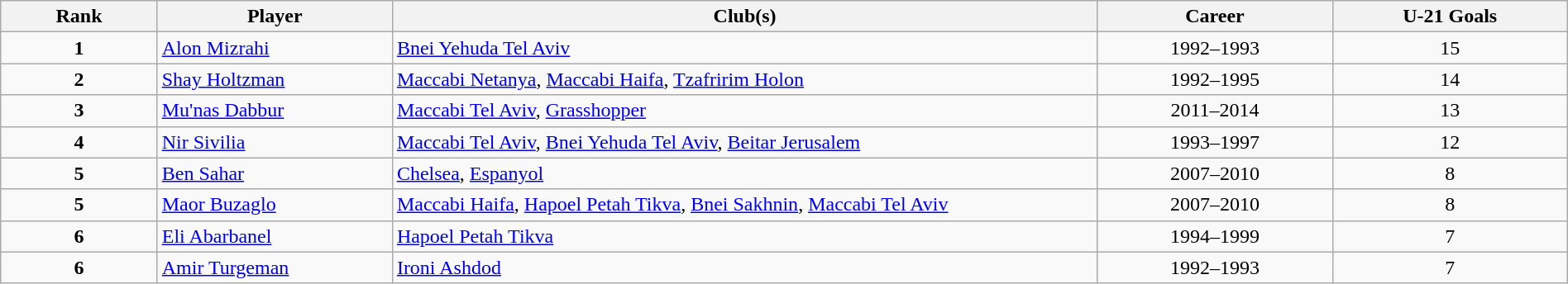<table class="wikitable" width=100%>
<tr>
<th width = 10%>Rank</th>
<th width = 15%>Player</th>
<th width = 45%>Club(s)</th>
<th width = 15%>Career</th>
<th width = 15%>U-21 Goals</th>
</tr>
<tr>
<td align=center><strong>1</strong></td>
<td><a href='#'>Alon Mizrahi</a></td>
<td><a href='#'>Bnei Yehuda Tel Aviv</a></td>
<td align=center>1992–1993</td>
<td align=center>15</td>
</tr>
<tr>
<td align=center><strong>2</strong></td>
<td><a href='#'>Shay Holtzman</a></td>
<td><a href='#'>Maccabi Netanya</a>, <a href='#'>Maccabi Haifa</a>, <a href='#'>Tzafririm Holon</a></td>
<td align=center>1992–1995</td>
<td align=center>14</td>
</tr>
<tr>
<td align=center><strong>3</strong></td>
<td><a href='#'>Mu'nas Dabbur</a></td>
<td><a href='#'>Maccabi Tel Aviv</a>, <a href='#'>Grasshopper</a></td>
<td align=center>2011–2014</td>
<td align=center>13</td>
</tr>
<tr>
<td align=center><strong>4</strong></td>
<td><a href='#'>Nir Sivilia</a></td>
<td><a href='#'>Maccabi Tel Aviv</a>, <a href='#'>Bnei Yehuda Tel Aviv</a>, <a href='#'>Beitar Jerusalem</a></td>
<td align=center>1993–1997</td>
<td align=center>12</td>
</tr>
<tr>
<td align=center><strong>5</strong></td>
<td><a href='#'>Ben Sahar</a></td>
<td><a href='#'>Chelsea</a>, <a href='#'>Espanyol</a></td>
<td align=center>2007–2010</td>
<td align=center>8</td>
</tr>
<tr>
<td align=center><strong>5</strong></td>
<td><a href='#'>Maor Buzaglo</a></td>
<td><a href='#'>Maccabi Haifa</a>, <a href='#'>Hapoel Petah Tikva</a>, <a href='#'>Bnei Sakhnin</a>, <a href='#'>Maccabi Tel Aviv</a></td>
<td align=center>2007–2010</td>
<td align=center>8</td>
</tr>
<tr>
<td align=center><strong>6</strong></td>
<td><a href='#'>Eli Abarbanel</a></td>
<td><a href='#'>Hapoel Petah Tikva</a></td>
<td align=center>1994–1999</td>
<td align=center>7</td>
</tr>
<tr>
<td align=center><strong>6</strong></td>
<td><a href='#'>Amir Turgeman</a></td>
<td><a href='#'>Ironi Ashdod</a></td>
<td align=center>1992–1993</td>
<td align=center>7</td>
</tr>
</table>
